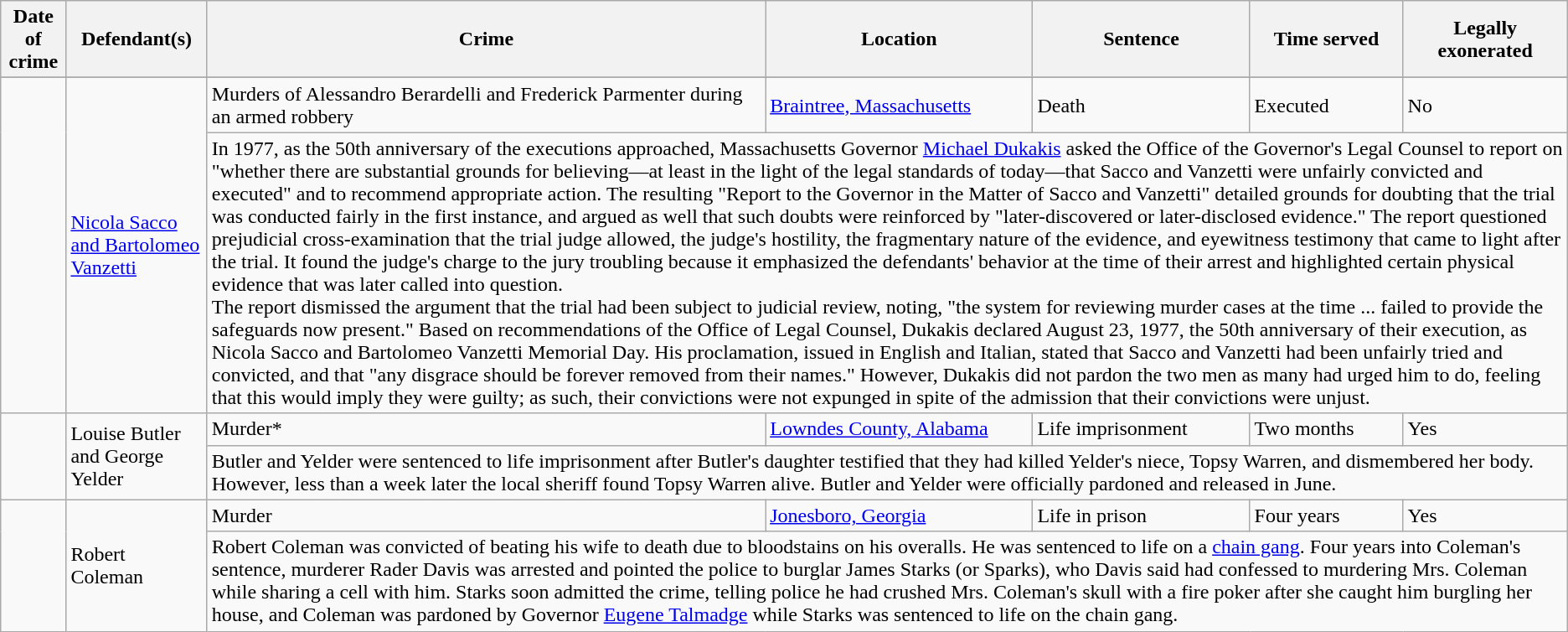<table class="wikitable sortable">
<tr>
<th>Date of crime</th>
<th>Defendant(s)</th>
<th>Crime</th>
<th>Location</th>
<th>Sentence</th>
<th>Time served</th>
<th>Legally<br>exonerated</th>
</tr>
<tr>
</tr>
<tr ->
<td rowspan="2"></td>
<td rowspan="2"><a href='#'>Nicola Sacco and Bartolomeo Vanzetti</a></td>
<td>Murders of Alessandro Berardelli and Frederick Parmenter during an armed robbery</td>
<td><a href='#'>Braintree, Massachusetts</a></td>
<td>Death</td>
<td>Executed</td>
<td>No</td>
</tr>
<tr>
<td colspan=5>In 1977, as the 50th anniversary of the executions approached, Massachusetts Governor <a href='#'>Michael Dukakis</a> asked the Office of the Governor's Legal Counsel to report on "whether there are substantial grounds for believing—at least in the light of the legal standards of today—that Sacco and Vanzetti were unfairly convicted and executed" and to recommend appropriate action. The resulting "Report to the Governor in the Matter of Sacco and Vanzetti" detailed grounds for doubting that the trial was conducted fairly in the first instance, and argued as well that such doubts were reinforced by "later-discovered or later-disclosed evidence." The report questioned prejudicial cross-examination that the trial judge allowed, the judge's hostility, the fragmentary nature of the evidence, and eyewitness testimony that came to light after the trial. It found the judge's charge to the jury troubling because it emphasized the defendants' behavior at the time of their arrest and highlighted certain physical evidence that was later called into question.<br>The report dismissed the argument that the trial had been subject to judicial review, noting, "the system for reviewing murder cases at the time ... failed to provide the safeguards now present." Based on recommendations of the Office of Legal Counsel, Dukakis declared August 23, 1977, the 50th anniversary of their execution, as Nicola Sacco and Bartolomeo Vanzetti Memorial Day. His proclamation, issued in English and Italian, stated that Sacco and Vanzetti had been unfairly tried and convicted, and that "any disgrace should be forever removed from their names." However, Dukakis did not pardon the two men as many had urged him to do, feeling that this would imply they were guilty; as such, their convictions were not expunged in spite of the admission that their convictions were unjust.</td>
</tr>
<tr>
<td rowspan="2"></td>
<td rowspan="2">Louise Butler and George Yelder</td>
<td>Murder*</td>
<td><a href='#'>Lowndes County, Alabama</a></td>
<td>Life imprisonment</td>
<td>Two months</td>
<td>Yes</td>
</tr>
<tr>
<td colspan=5>Butler and Yelder were sentenced to life imprisonment after Butler's daughter testified that they had killed Yelder's niece, Topsy Warren, and dismembered her body. However, less than a week later the local sheriff found Topsy Warren alive. Butler and Yelder were officially pardoned and released in June.</td>
</tr>
<tr>
<td rowspan="2"></td>
<td rowspan="2">Robert Coleman</td>
<td>Murder</td>
<td><a href='#'>Jonesboro, Georgia</a></td>
<td>Life in prison</td>
<td>Four years</td>
<td>Yes</td>
</tr>
<tr>
<td colspan=5>Robert Coleman was convicted of beating his wife to death due to bloodstains on his overalls. He was sentenced to life on a <a href='#'>chain gang</a>. Four years into Coleman's sentence, murderer Rader Davis was arrested and pointed the police to burglar James Starks (or Sparks), who Davis said had confessed to murdering Mrs. Coleman while sharing a cell with him. Starks soon admitted the crime, telling police he had crushed Mrs. Coleman's skull with a fire poker after she caught him burgling her house, and Coleman was pardoned by Governor <a href='#'>Eugene Talmadge</a> while Starks was sentenced to life on the chain gang.</td>
</tr>
</table>
